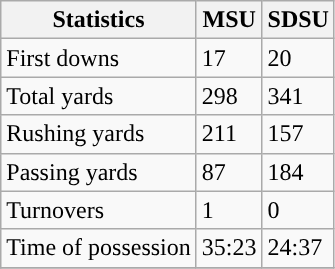<table class="wikitable">
<tr>
<th>Statistics</th>
<th>MSU</th>
<th>SDSU</th>
</tr>
<tr>
<td>First downs</td>
<td>17</td>
<td>20</td>
</tr>
<tr>
<td>Total yards</td>
<td>298</td>
<td>341</td>
</tr>
<tr>
<td>Rushing yards</td>
<td>211</td>
<td>157</td>
</tr>
<tr>
<td>Passing yards</td>
<td>87</td>
<td>184</td>
</tr>
<tr>
<td>Turnovers</td>
<td>1</td>
<td>0</td>
</tr>
<tr>
<td>Time of possession</td>
<td>35:23</td>
<td>24:37</td>
</tr>
<tr>
</tr>
</table>
